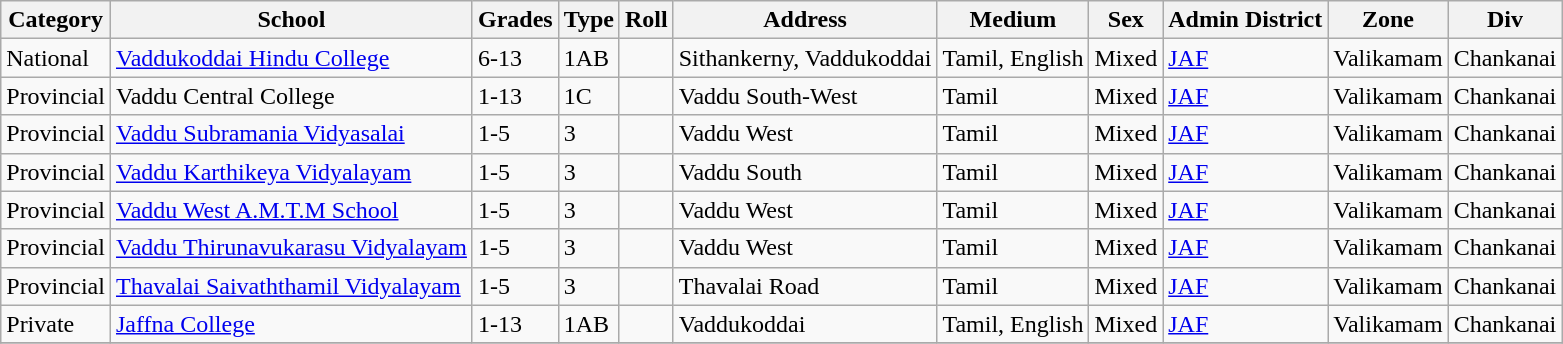<table class="wikitable sortable">
<tr>
<th>Category</th>
<th>School</th>
<th>Grades</th>
<th>Type</th>
<th>Roll</th>
<th>Address</th>
<th>Medium</th>
<th>Sex</th>
<th>Admin District</th>
<th>Zone</th>
<th>Div</th>
</tr>
<tr>
<td>National</td>
<td><a href='#'>Vaddukoddai Hindu College</a></td>
<td>6-13</td>
<td>1AB</td>
<td></td>
<td>Sithankerny, Vaddukoddai</td>
<td>Tamil, English</td>
<td>Mixed</td>
<td><a href='#'>JAF</a></td>
<td>Valikamam</td>
<td>Chankanai</td>
</tr>
<tr>
<td>Provincial</td>
<td>Vaddu Central College</td>
<td>1-13</td>
<td>1C</td>
<td></td>
<td>Vaddu South-West</td>
<td>Tamil</td>
<td>Mixed</td>
<td><a href='#'>JAF</a></td>
<td>Valikamam</td>
<td>Chankanai</td>
</tr>
<tr>
<td>Provincial</td>
<td><a href='#'>Vaddu Subramania Vidyasalai</a></td>
<td>1-5</td>
<td>3</td>
<td></td>
<td>Vaddu West</td>
<td>Tamil</td>
<td>Mixed</td>
<td><a href='#'>JAF</a></td>
<td>Valikamam</td>
<td>Chankanai</td>
</tr>
<tr>
<td>Provincial</td>
<td><a href='#'>Vaddu Karthikeya Vidyalayam</a></td>
<td>1-5</td>
<td>3</td>
<td></td>
<td>Vaddu South</td>
<td>Tamil</td>
<td>Mixed</td>
<td><a href='#'>JAF</a></td>
<td>Valikamam</td>
<td>Chankanai</td>
</tr>
<tr>
<td>Provincial</td>
<td><a href='#'>Vaddu West A.M.T.M School</a></td>
<td>1-5</td>
<td>3</td>
<td></td>
<td>Vaddu West</td>
<td>Tamil</td>
<td>Mixed</td>
<td><a href='#'>JAF</a></td>
<td>Valikamam</td>
<td>Chankanai</td>
</tr>
<tr>
<td>Provincial</td>
<td><a href='#'>Vaddu Thirunavukarasu Vidyalayam</a></td>
<td>1-5</td>
<td>3</td>
<td></td>
<td>Vaddu West</td>
<td>Tamil</td>
<td>Mixed</td>
<td><a href='#'>JAF</a></td>
<td>Valikamam</td>
<td>Chankanai</td>
</tr>
<tr>
<td>Provincial</td>
<td><a href='#'>Thavalai Saivaththamil Vidyalayam</a></td>
<td>1-5</td>
<td>3</td>
<td></td>
<td>Thavalai Road</td>
<td>Tamil</td>
<td>Mixed</td>
<td><a href='#'>JAF</a></td>
<td>Valikamam</td>
<td>Chankanai</td>
</tr>
<tr>
<td>Private</td>
<td><a href='#'>Jaffna College</a></td>
<td>1-13</td>
<td>1AB</td>
<td></td>
<td>Vaddukoddai</td>
<td>Tamil, English</td>
<td>Mixed</td>
<td><a href='#'>JAF</a></td>
<td>Valikamam</td>
<td>Chankanai</td>
</tr>
<tr>
</tr>
</table>
